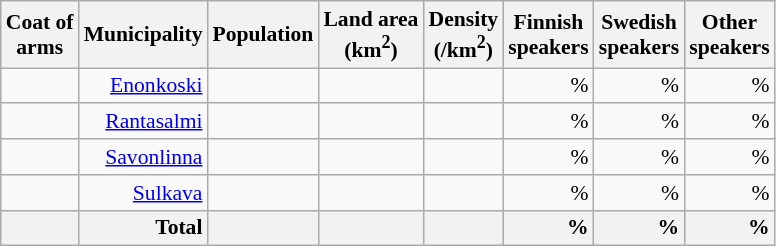<table class="wikitable sortable" style="font-size: 90%; text-align: right; line-height: normal">
<tr>
<th class="unsortable">Coat of<br>arms</th>
<th>Municipality</th>
<th>Population</th>
<th>Land area<br>(km<sup>2</sup>)</th>
<th>Density<br>(/km<sup>2</sup>)</th>
<th>Finnish<br>speakers</th>
<th>Swedish<br>speakers</th>
<th>Other<br>speakers</th>
</tr>
<tr>
<td></td>
<td><a href='#'>Enonkoski</a></td>
<td></td>
<td></td>
<td></td>
<td> %</td>
<td> %</td>
<td> %</td>
</tr>
<tr>
<td></td>
<td><a href='#'>Rantasalmi</a></td>
<td></td>
<td></td>
<td></td>
<td> %</td>
<td> %</td>
<td> %</td>
</tr>
<tr>
<td></td>
<td><a href='#'>Savonlinna</a></td>
<td></td>
<td></td>
<td></td>
<td> %</td>
<td> %</td>
<td> %</td>
</tr>
<tr>
<td></td>
<td><a href='#'>Sulkava</a></td>
<td></td>
<td></td>
<td></td>
<td> %</td>
<td> %</td>
<td> %</td>
</tr>
<tr>
<th></th>
<th + style=text-align:right><strong>Total</strong></th>
<th + style=text-align:right></th>
<th + style=text-align:right></th>
<th + style=text-align:right></th>
<th !+ style=text-align:right> %</th>
<th !+ style=text-align:right> %</th>
<th !+ style=text-align:right> %</th>
</tr>
</table>
